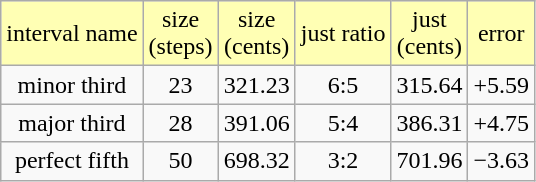<table class="wikitable">
<tr>
<td align=center bgcolor="#ffffb4">interval name</td>
<td align=center bgcolor="#ffffb4">size<br> (steps)</td>
<td align=center bgcolor="#ffffb4">size<br> (cents)</td>
<td align=center bgcolor="#ffffb4">just ratio</td>
<td align=center bgcolor="#ffffb4">just<br> (cents)</td>
<td align=center bgcolor="#ffffb4">error</td>
</tr>
<tr>
<td align=center>minor third</td>
<td align=center>23</td>
<td align=center>321.23</td>
<td align=center>6:5</td>
<td align=center>315.64</td>
<td align=center>+5.59</td>
</tr>
<tr>
<td align=center>major third</td>
<td align=center>28</td>
<td align=center>391.06</td>
<td align=center>5:4</td>
<td align=center>386.31</td>
<td align=center>+4.75</td>
</tr>
<tr>
<td align=center>perfect fifth</td>
<td align=center>50</td>
<td align=center>698.32</td>
<td align=center>3:2</td>
<td align=center>701.96</td>
<td align=center>−3.63</td>
</tr>
</table>
